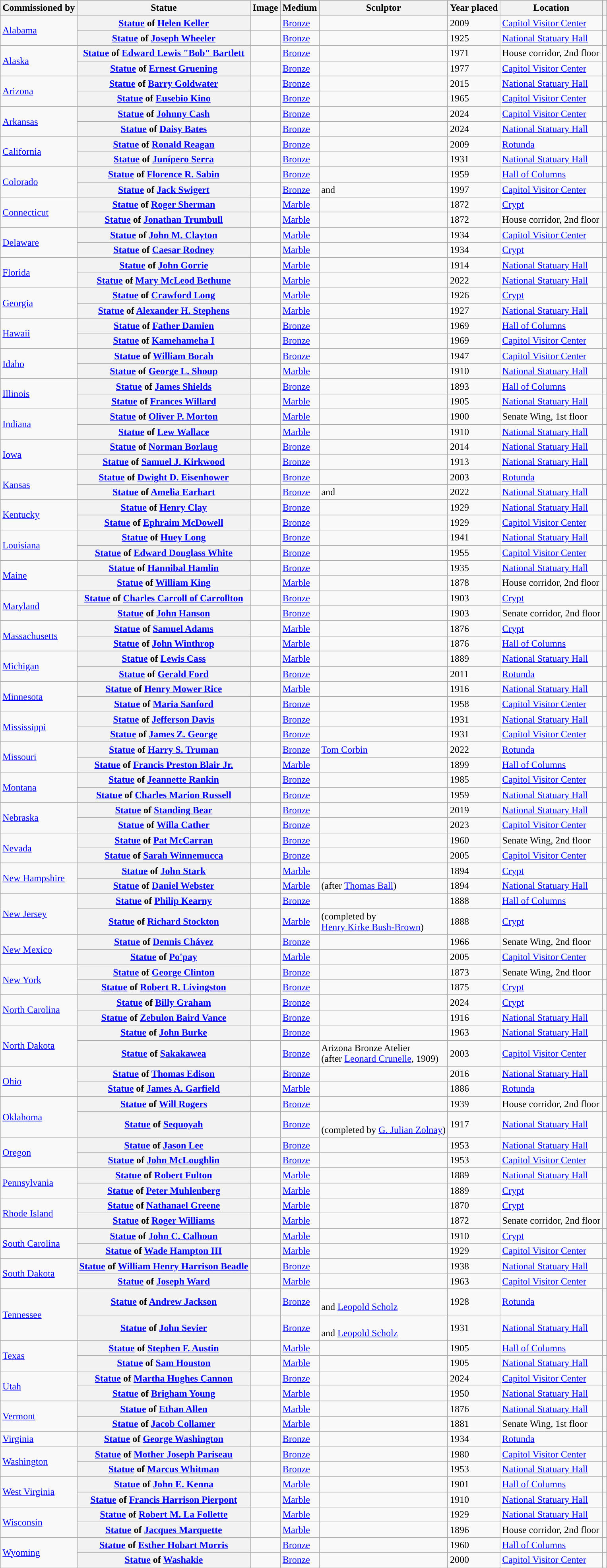<table class="wikitable plainrowheaders sortable">
<tr style="background:#ccc; text-align:center;">
<th scope="col">Commissioned by</th>
<th scope="col">Statue</th>
<th scope="col" class="unsortable">Image</th>
<th scope="col">Medium</th>
<th scope="col">Sculptor</th>
<th scope="col">Year placed</th>
<th scope="col">Location</th>
<th scope="col" class="unsortable"></th>
</tr>
<tr>
<td rowspan="2"><a href='#'>Alabama</a></td>
<th scope=row data-sort-value="Keller, Helen"><a href='#'>Statue</a> of <a href='#'>Helen Keller</a></th>
<td></td>
<td><a href='#'>Bronze</a></td>
<td></td>
<td>2009</td>
<td><a href='#'>Capitol Visitor Center</a></td>
<td style="text-align:center;"></td>
</tr>
<tr>
<th scope=row data-sort-value="Wheeler, Joseph"><a href='#'>Statue</a> of <a href='#'>Joseph Wheeler</a></th>
<td></td>
<td><a href='#'>Bronze</a></td>
<td></td>
<td>1925</td>
<td><a href='#'>National Statuary Hall</a></td>
<td style="text-align:center;"></td>
</tr>
<tr>
<td rowspan="2"><a href='#'>Alaska</a></td>
<th scope=row data-sort-value="Bartlett, Edward Lewis"><a href='#'>Statue</a> of <a href='#'>Edward Lewis "Bob" Bartlett</a></th>
<td></td>
<td><a href='#'>Bronze</a></td>
<td></td>
<td>1971</td>
<td>House corridor, 2nd floor</td>
<td style="text-align:center;"></td>
</tr>
<tr>
<th scope=row data-sort-value="Gruening, Ernest"><a href='#'>Statue</a> of <a href='#'>Ernest Gruening</a></th>
<td></td>
<td><a href='#'>Bronze</a></td>
<td></td>
<td>1977</td>
<td><a href='#'>Capitol Visitor Center</a></td>
<td style="text-align:center;"></td>
</tr>
<tr>
<td rowspan="2"><a href='#'>Arizona</a></td>
<th scope=row data-sort-value="Goldwater, Barry"><a href='#'>Statue</a> of <a href='#'>Barry Goldwater</a></th>
<td></td>
<td><a href='#'>Bronze</a></td>
<td></td>
<td>2015</td>
<td><a href='#'>National Statuary Hall</a></td>
<td style="text-align:center;"></td>
</tr>
<tr>
<th scope=row data-sort-value="Kino, Eusebio"><a href='#'>Statue</a> of <a href='#'>Eusebio Kino</a></th>
<td></td>
<td><a href='#'>Bronze</a></td>
<td></td>
<td>1965</td>
<td><a href='#'>Capitol Visitor Center</a></td>
<td style="text-align:center;"></td>
</tr>
<tr>
<td rowspan="2"><a href='#'>Arkansas</a></td>
<th scope=row data-sort-value="Cash, Johnny"><a href='#'>Statue</a> of <a href='#'>Johnny Cash</a></th>
<td></td>
<td><a href='#'>Bronze</a></td>
<td></td>
<td>2024</td>
<td><a href='#'>Capitol Visitor Center</a></td>
<td style="text-align:center;"></td>
</tr>
<tr>
<th scope=row data-sort-value="Bates, Daisy"><a href='#'>Statue</a> of <a href='#'>Daisy Bates</a></th>
<td></td>
<td><a href='#'>Bronze</a></td>
<td></td>
<td>2024</td>
<td><a href='#'>National Statuary Hall</a></td>
<td style="text-align:center;"></td>
</tr>
<tr>
<td rowspan="2"><a href='#'>California</a></td>
<th scope=row data-sort-value="Reagan, Ronald"><a href='#'>Statue</a> of <a href='#'>Ronald Reagan</a></th>
<td></td>
<td><a href='#'>Bronze</a></td>
<td></td>
<td>2009</td>
<td><a href='#'>Rotunda</a></td>
<td style="text-align:center;"></td>
</tr>
<tr>
<th scope=row data-sort-value="Serra, Junípero"><a href='#'>Statue</a> of <a href='#'>Junípero Serra</a></th>
<td></td>
<td><a href='#'>Bronze</a></td>
<td></td>
<td>1931</td>
<td><a href='#'>National Statuary Hall</a></td>
<td style="text-align:center;"></td>
</tr>
<tr>
<td rowspan="2"><a href='#'>Colorado</a></td>
<th scope=row data-sort-value="Sabin, Florence R."><a href='#'>Statue</a> of <a href='#'>Florence R. Sabin</a></th>
<td></td>
<td><a href='#'>Bronze</a></td>
<td></td>
<td>1959</td>
<td><a href='#'>Hall of Columns</a></td>
<td style="text-align:center;"></td>
</tr>
<tr>
<th scope=row data-sort-value="Swigert, Jack"><a href='#'>Statue</a> of <a href='#'>Jack Swigert</a></th>
<td></td>
<td><a href='#'>Bronze</a></td>
<td> and </td>
<td>1997</td>
<td><a href='#'>Capitol Visitor Center</a></td>
<td style="text-align:center;"></td>
</tr>
<tr>
<td rowspan="2"><a href='#'>Connecticut</a></td>
<th scope=row data-sort-value="Sherman, Roger"><a href='#'>Statue</a> of <a href='#'>Roger Sherman</a></th>
<td></td>
<td><a href='#'>Marble</a></td>
<td></td>
<td>1872</td>
<td><a href='#'>Crypt</a></td>
<td style="text-align:center;"></td>
</tr>
<tr>
<th scope=row data-sort-value="Trumbull, Jonathan"><a href='#'>Statue</a> of <a href='#'>Jonathan Trumbull</a></th>
<td></td>
<td><a href='#'>Marble</a></td>
<td></td>
<td>1872</td>
<td>House corridor, 2nd floor</td>
<td style="text-align:center;"></td>
</tr>
<tr>
<td rowspan="2"><a href='#'>Delaware</a></td>
<th scope=row data-sort-value="Clayton, John M."><a href='#'>Statue</a> of <a href='#'>John M. Clayton</a></th>
<td></td>
<td><a href='#'>Marble</a></td>
<td></td>
<td>1934</td>
<td><a href='#'>Capitol Visitor Center</a></td>
<td style="text-align:center;"></td>
</tr>
<tr>
<th scope=row data-sort-value="Rodney, Caesar"><a href='#'>Statue</a> of <a href='#'>Caesar Rodney</a></th>
<td></td>
<td><a href='#'>Marble</a></td>
<td></td>
<td>1934</td>
<td><a href='#'>Crypt</a></td>
<td style="text-align:center;"></td>
</tr>
<tr>
<td rowspan="2"><a href='#'>Florida</a></td>
<th scope=row data-sort-value="Gorrie, John"><a href='#'>Statue</a> of <a href='#'>John Gorrie</a></th>
<td></td>
<td><a href='#'>Marble</a></td>
<td></td>
<td>1914</td>
<td><a href='#'>National Statuary Hall</a></td>
<td style="text-align:center;"></td>
</tr>
<tr>
<th scope=row data-sort-value="Bethune, Mary McCleod"><a href='#'>Statue</a> of <a href='#'>Mary McLeod Bethune</a></th>
<td></td>
<td><a href='#'>Marble</a></td>
<td></td>
<td>2022</td>
<td><a href='#'>National Statuary Hall</a></td>
<td style="text-align:center;"></td>
</tr>
<tr>
<td rowspan="2"><a href='#'>Georgia</a></td>
<th scope=row data-sort-value="Long, Crawford"><a href='#'>Statue</a> of <a href='#'>Crawford Long</a></th>
<td></td>
<td><a href='#'>Marble</a></td>
<td></td>
<td>1926</td>
<td><a href='#'>Crypt</a></td>
<td style="text-align:center;"></td>
</tr>
<tr>
<th scope=row data-sort-value="Stephens, Alexander H."><a href='#'>Statue</a> of <a href='#'>Alexander H. Stephens</a></th>
<td></td>
<td><a href='#'>Marble</a></td>
<td></td>
<td>1927</td>
<td><a href='#'>National Statuary Hall</a></td>
<td style="text-align:center;"></td>
</tr>
<tr>
<td rowspan="2"><a href='#'>Hawaii</a></td>
<th scope=row data-sort-value="Damien, Father"><a href='#'>Statue</a> of <a href='#'>Father Damien</a></th>
<td></td>
<td><a href='#'>Bronze</a></td>
<td></td>
<td>1969</td>
<td><a href='#'>Hall of Columns</a></td>
<td style="text-align:center;"></td>
</tr>
<tr>
<th scope=row data-sort-value="Kamehameha I"><a href='#'>Statue</a> of <a href='#'>Kamehameha I</a></th>
<td></td>
<td><a href='#'>Bronze</a></td>
<td></td>
<td>1969</td>
<td><a href='#'>Capitol Visitor Center</a></td>
<td style="text-align:center;"></td>
</tr>
<tr>
<td rowspan="2"><a href='#'>Idaho</a></td>
<th scope=row data-sort-value="Borah, William"><a href='#'>Statue</a> of <a href='#'>William Borah</a></th>
<td></td>
<td><a href='#'>Bronze</a></td>
<td></td>
<td>1947</td>
<td><a href='#'>Capitol Visitor Center</a></td>
<td style="text-align:center;"></td>
</tr>
<tr>
<th scope=row data-sort-value="Shoup, George L. Shoup"><a href='#'>Statue</a> of <a href='#'>George L. Shoup</a></th>
<td></td>
<td><a href='#'>Marble</a></td>
<td></td>
<td>1910</td>
<td><a href='#'>National Statuary Hall</a></td>
<td style="text-align:center;"></td>
</tr>
<tr>
<td rowspan="2"><a href='#'>Illinois</a></td>
<th scope=row data-sort-value="Shields, James"><a href='#'>Statue</a> of <a href='#'>James Shields</a></th>
<td></td>
<td><a href='#'>Bronze</a></td>
<td></td>
<td>1893</td>
<td><a href='#'>Hall of Columns</a></td>
<td style="text-align:center;"></td>
</tr>
<tr>
<th scope=row data-sort-value="Willard, Frances"><a href='#'>Statue</a> of <a href='#'>Frances Willard</a></th>
<td></td>
<td><a href='#'>Marble</a></td>
<td></td>
<td>1905</td>
<td><a href='#'>National Statuary Hall</a></td>
<td style="text-align:center;"></td>
</tr>
<tr>
<td rowspan="2"><a href='#'>Indiana</a></td>
<th scope=row data-sort-value="Morton, Oliver P."><a href='#'>Statue</a> of <a href='#'>Oliver P. Morton</a></th>
<td></td>
<td><a href='#'>Marble</a></td>
<td></td>
<td>1900</td>
<td>Senate Wing, 1st floor</td>
<td style="text-align:center;"></td>
</tr>
<tr>
<th scope=row data-sort-value="Wallace, Lew"><a href='#'>Statue</a> of <a href='#'>Lew Wallace</a></th>
<td></td>
<td><a href='#'>Marble</a></td>
<td></td>
<td>1910</td>
<td><a href='#'>National Statuary Hall</a></td>
<td style="text-align:center;"></td>
</tr>
<tr>
<td rowspan="2"><a href='#'>Iowa</a></td>
<th scope=row data-sort-value="Borlaug, Norman"><a href='#'>Statue</a> of <a href='#'>Norman Borlaug</a></th>
<td></td>
<td><a href='#'>Bronze</a></td>
<td></td>
<td>2014</td>
<td><a href='#'>National Statuary Hall</a></td>
<td style="text-align:center;"></td>
</tr>
<tr>
<th scope=row data-sort-value="Kirkwood, Samuel J."><a href='#'>Statue</a> of <a href='#'>Samuel J. Kirkwood</a></th>
<td></td>
<td><a href='#'>Bronze</a></td>
<td></td>
<td>1913</td>
<td><a href='#'>National Statuary Hall</a></td>
<td style="text-align:center;"></td>
</tr>
<tr>
<td rowspan="2"><a href='#'>Kansas</a></td>
<th scope=row data-sort-value="Eisenhower, Dwight D."><a href='#'>Statue</a> of <a href='#'>Dwight D. Eisenhower</a></th>
<td></td>
<td><a href='#'>Bronze</a></td>
<td></td>
<td>2003</td>
<td><a href='#'>Rotunda</a></td>
<td style="text-align:center;"></td>
</tr>
<tr>
<th scope=row data-sort-value="Earhart, Amelia"><a href='#'>Statue</a> of <a href='#'>Amelia Earhart</a></th>
<td></td>
<td><a href='#'>Bronze</a></td>
<td> and </td>
<td>2022</td>
<td><a href='#'>National Statuary Hall</a></td>
<td style="text-align:center;"></td>
</tr>
<tr>
<td rowspan="2"><a href='#'>Kentucky</a></td>
<th scope=row data-sort-value="Clay, Henry"><a href='#'>Statue</a> of <a href='#'>Henry Clay</a></th>
<td></td>
<td><a href='#'>Bronze</a></td>
<td></td>
<td>1929</td>
<td><a href='#'>National Statuary Hall</a></td>
<td style="text-align:center;"></td>
</tr>
<tr>
<th scope=row data-sort-value="McDowell, Ephraim"><a href='#'>Statue</a> of <a href='#'>Ephraim McDowell</a></th>
<td></td>
<td><a href='#'>Bronze</a></td>
<td></td>
<td>1929</td>
<td><a href='#'>Capitol Visitor Center</a></td>
<td style="text-align:center;"></td>
</tr>
<tr>
<td rowspan="2"><a href='#'>Louisiana</a></td>
<th scope=row data-sort-value="Long, Huey"><a href='#'>Statue</a> of <a href='#'>Huey Long</a></th>
<td></td>
<td><a href='#'>Bronze</a></td>
<td></td>
<td>1941</td>
<td><a href='#'>National Statuary Hall</a></td>
<td style="text-align:center;"></td>
</tr>
<tr>
<th scope=row data-sort-value="White, Edward Douglass"><a href='#'>Statue</a> of <a href='#'>Edward Douglass White</a></th>
<td></td>
<td><a href='#'>Bronze</a></td>
<td></td>
<td>1955</td>
<td><a href='#'>Capitol Visitor Center</a></td>
<td style="text-align:center;"></td>
</tr>
<tr>
<td rowspan="2"><a href='#'>Maine</a></td>
<th scope=row data-sort-value="Hamlin, Hannibal"><a href='#'>Statue</a> of <a href='#'>Hannibal Hamlin</a></th>
<td></td>
<td><a href='#'>Bronze</a></td>
<td></td>
<td>1935</td>
<td><a href='#'>National Statuary Hall</a></td>
<td style="text-align:center;"></td>
</tr>
<tr>
<th scope=row data-sort-value="King, William"><a href='#'>Statue</a> of <a href='#'>William King</a></th>
<td></td>
<td><a href='#'>Marble</a></td>
<td></td>
<td>1878</td>
<td>House corridor, 2nd floor</td>
<td style="text-align:center;"></td>
</tr>
<tr>
<td rowspan="2"><a href='#'>Maryland</a></td>
<th scope=row data-sort-value="Carroll, Charles"><a href='#'>Statue</a> of <a href='#'>Charles Carroll of Carrollton</a></th>
<td></td>
<td><a href='#'>Bronze</a></td>
<td></td>
<td>1903</td>
<td><a href='#'>Crypt</a></td>
<td style="text-align:center;"></td>
</tr>
<tr>
<th scope=row data-sort-value="Hanson, John"><a href='#'>Statue</a> of <a href='#'>John Hanson</a></th>
<td></td>
<td><a href='#'>Bronze</a></td>
<td></td>
<td>1903</td>
<td>Senate corridor, 2nd floor</td>
<td style="text-align:center;"></td>
</tr>
<tr>
<td rowspan="2"><a href='#'>Massachusetts</a></td>
<th scope=row data-sort-value="Adams, Samuel"><a href='#'>Statue</a> of <a href='#'>Samuel Adams</a></th>
<td></td>
<td><a href='#'>Marble</a></td>
<td></td>
<td>1876</td>
<td><a href='#'>Crypt</a></td>
<td style="text-align:center;"></td>
</tr>
<tr>
<th scope=row data-sort-value="Winthrop, John"><a href='#'>Statue</a> of <a href='#'>John Winthrop</a></th>
<td></td>
<td><a href='#'>Marble</a></td>
<td></td>
<td>1876</td>
<td><a href='#'>Hall of Columns</a></td>
<td style="text-align:center;"></td>
</tr>
<tr>
<td rowspan="2"><a href='#'>Michigan</a></td>
<th scope=row data-sort-value="Cass, Lewis"><a href='#'>Statue</a> of <a href='#'>Lewis Cass</a></th>
<td></td>
<td><a href='#'>Marble</a></td>
<td></td>
<td>1889</td>
<td><a href='#'>National Statuary Hall</a></td>
<td style="text-align:center;"></td>
</tr>
<tr>
<th scope=row data-sort-value="Ford, Gerald"><a href='#'>Statue</a> of <a href='#'>Gerald Ford</a></th>
<td></td>
<td><a href='#'>Bronze</a></td>
<td></td>
<td>2011</td>
<td><a href='#'>Rotunda</a></td>
<td style="text-align:center;"></td>
</tr>
<tr>
<td rowspan="2"><a href='#'>Minnesota</a></td>
<th scope=row data-sort-value="Rice, Henry Mower"><a href='#'>Statue</a> of <a href='#'>Henry Mower Rice</a></th>
<td></td>
<td><a href='#'>Marble</a></td>
<td></td>
<td>1916</td>
<td><a href='#'>National Statuary Hall</a></td>
<td style="text-align:center;"></td>
</tr>
<tr>
<th scope=row data-sort-value="Sanford, Maria:"><a href='#'>Statue</a> of <a href='#'>Maria Sanford</a></th>
<td></td>
<td><a href='#'>Bronze</a></td>
<td></td>
<td>1958</td>
<td><a href='#'>Capitol Visitor Center</a></td>
<td style="text-align:center;"></td>
</tr>
<tr>
<td rowspan="2"><a href='#'>Mississippi</a></td>
<th scope=row data-sort-value="Davis, Jefferson"><a href='#'>Statue</a> of <a href='#'>Jefferson Davis</a></th>
<td></td>
<td><a href='#'>Bronze</a></td>
<td></td>
<td>1931</td>
<td><a href='#'>National Statuary Hall</a></td>
<td style="text-align:center;"></td>
</tr>
<tr>
<th scope=row data-sort-value="George, James Z."><a href='#'>Statue</a> of <a href='#'>James Z. George</a></th>
<td></td>
<td><a href='#'>Bronze</a></td>
<td></td>
<td>1931</td>
<td><a href='#'>Capitol Visitor Center</a></td>
<td style="text-align:center;"></td>
</tr>
<tr>
<td rowspan="2"><a href='#'>Missouri</a></td>
<th scope=row data-sort-value="Benton, Thomas Hart"><a href='#'>Statue</a> of <a href='#'>Harry S. Truman</a></th>
<td></td>
<td><a href='#'>Bronze</a></td>
<td><a href='#'>Tom Corbin</a></td>
<td>2022</td>
<td><a href='#'>Rotunda</a></td>
<td style="text-align:center;"></td>
</tr>
<tr>
<th scope=row data-sort-value="Blair, Francis Preston"><a href='#'>Statue</a> of <a href='#'>Francis Preston Blair Jr.</a></th>
<td></td>
<td><a href='#'>Marble</a></td>
<td></td>
<td>1899</td>
<td><a href='#'>Hall of Columns</a></td>
<td style="text-align:center;"></td>
</tr>
<tr>
<td rowspan="2"><a href='#'>Montana</a></td>
<th scope=row data-sort-value="Rankin, Jeannette"><a href='#'>Statue</a> of <a href='#'>Jeannette Rankin</a></th>
<td></td>
<td><a href='#'>Bronze</a></td>
<td></td>
<td>1985</td>
<td><a href='#'>Capitol Visitor Center</a></td>
<td style="text-align:center;"></td>
</tr>
<tr>
<th scope=row data-sort-value="Russell, Charles Marion"><a href='#'>Statue</a> of <a href='#'>Charles Marion Russell</a></th>
<td></td>
<td><a href='#'>Bronze</a></td>
<td></td>
<td>1959</td>
<td><a href='#'>National Statuary Hall</a></td>
<td style="text-align:center;"></td>
</tr>
<tr>
<td rowspan="2"><a href='#'>Nebraska</a></td>
<th scope=row data-sort-value="Standing Bear"><a href='#'>Statue</a> of <a href='#'>Standing Bear</a></th>
<td></td>
<td><a href='#'>Bronze</a></td>
<td></td>
<td>2019</td>
<td><a href='#'>National Statuary Hall</a></td>
<td style="text-align:center;"></td>
</tr>
<tr>
<th scope=row data-sort-value="Cather, Willa"><a href='#'>Statue</a> of <a href='#'>Willa Cather</a></th>
<td></td>
<td><a href='#'>Bronze</a></td>
<td></td>
<td>2023</td>
<td><a href='#'>Capitol Visitor Center</a></td>
<td style="text-align:center;"></td>
</tr>
<tr>
<td rowspan="2"><a href='#'>Nevada</a></td>
<th scope=row data-sort-value="McCarran, Pat"><a href='#'>Statue</a> of <a href='#'>Pat McCarran</a></th>
<td></td>
<td><a href='#'>Bronze</a></td>
<td></td>
<td>1960</td>
<td>Senate Wing, 2nd floor</td>
<td style="text-align:center;"></td>
</tr>
<tr>
<th scope=row data-sort-value="Winnemucca, Sarah"><a href='#'>Statue</a> of <a href='#'>Sarah Winnemucca</a></th>
<td></td>
<td><a href='#'>Bronze</a></td>
<td></td>
<td>2005</td>
<td><a href='#'>Capitol Visitor Center</a></td>
<td style="text-align:center;"></td>
</tr>
<tr>
<td rowspan="2"><a href='#'>New Hampshire</a></td>
<th scope=row data-sort-value="Stark, John"><a href='#'>Statue</a> of <a href='#'>John Stark</a></th>
<td></td>
<td><a href='#'>Marble</a></td>
<td></td>
<td>1894</td>
<td><a href='#'>Crypt</a></td>
<td style="text-align:center;"></td>
</tr>
<tr>
<th scope=row data-sort-value="Webster, Daniel"><a href='#'>Statue</a> of <a href='#'>Daniel Webster</a></th>
<td></td>
<td><a href='#'>Marble</a></td>
<td> (after <a href='#'>Thomas Ball</a>)</td>
<td>1894</td>
<td><a href='#'>National Statuary Hall</a></td>
<td style="text-align:center;"></td>
</tr>
<tr>
<td rowspan="2"><a href='#'>New Jersey</a></td>
<th scope=row data-sort-value="Kearny, Philip"><a href='#'>Statue</a> of <a href='#'>Philip Kearny</a></th>
<td></td>
<td><a href='#'>Bronze</a></td>
<td></td>
<td>1888</td>
<td><a href='#'>Hall of Columns</a></td>
<td style="text-align:center;"></td>
</tr>
<tr>
<th scope=row data-sort-value="Stockton, Richard"><a href='#'>Statue</a> of <a href='#'>Richard Stockton</a></th>
<td></td>
<td><a href='#'>Marble</a></td>
<td> (completed by <br><a href='#'>Henry Kirke Bush-Brown</a>)</td>
<td>1888</td>
<td><a href='#'>Crypt</a></td>
<td style="text-align:center;"></td>
</tr>
<tr>
<td rowspan="2"><a href='#'>New Mexico</a></td>
<th scope=row data-sort-value="Chávez, Dennis"><a href='#'>Statue</a> of <a href='#'>Dennis Chávez</a></th>
<td></td>
<td><a href='#'>Bronze</a></td>
<td></td>
<td>1966</td>
<td>Senate Wing, 2nd floor</td>
<td style="text-align:center;"></td>
</tr>
<tr>
<th scope=row data-sort-value="Po'Pay"><a href='#'>Statue</a> of <a href='#'>Po'pay</a></th>
<td></td>
<td><a href='#'>Marble</a></td>
<td></td>
<td>2005</td>
<td><a href='#'>Capitol Visitor Center</a></td>
<td style="text-align:center;"></td>
</tr>
<tr>
<td rowspan="2"><a href='#'>New York</a></td>
<th scope=row data-sort-value="Clinton, George"><a href='#'>Statue</a> of <a href='#'>George Clinton</a></th>
<td></td>
<td><a href='#'>Bronze</a></td>
<td></td>
<td>1873</td>
<td>Senate Wing, 2nd floor</td>
<td style="text-align:center;"></td>
</tr>
<tr>
<th scope=row data-sort-value="Livingston, Robert R. Livingston"><a href='#'>Statue</a> of <a href='#'>Robert R. Livingston</a></th>
<td></td>
<td><a href='#'>Bronze</a></td>
<td></td>
<td>1875</td>
<td><a href='#'>Crypt</a></td>
<td style="text-align:center;"></td>
</tr>
<tr>
<td rowspan="2"><a href='#'>North Carolina</a></td>
<th scope=row data-sort-value="Graham, Billy"><a href='#'>Statue</a> of <a href='#'>Billy Graham</a></th>
<td></td>
<td><a href='#'>Bronze</a></td>
<td></td>
<td>2024</td>
<td><a href='#'>Crypt</a></td>
<td style="text-align:center;"></td>
</tr>
<tr>
<th scope=row data-sort-value="Vance, Zebulon Baird"><a href='#'>Statue</a> of <a href='#'>Zebulon Baird Vance</a></th>
<td></td>
<td><a href='#'>Bronze</a></td>
<td></td>
<td>1916</td>
<td><a href='#'>National Statuary Hall</a></td>
<td style="text-align:center;"></td>
</tr>
<tr>
<td rowspan="2"><a href='#'>North Dakota</a></td>
<th scope=row data-sort-value="Burke, John"><a href='#'>Statue</a> of <a href='#'>John Burke</a></th>
<td></td>
<td><a href='#'>Bronze</a></td>
<td></td>
<td>1963</td>
<td><a href='#'>National Statuary Hall</a></td>
<td style="text-align:center;"></td>
</tr>
<tr>
<th scope=row data-sort-value="Sakakawea"><a href='#'>Statue</a> of <a href='#'>Sakakawea</a></th>
<td></td>
<td><a href='#'>Bronze</a></td>
<td>Arizona Bronze Atelier<br>(after <a href='#'>Leonard Crunelle</a>, 1909)</td>
<td>2003</td>
<td><a href='#'>Capitol Visitor Center</a></td>
<td style="text-align:center;"></td>
</tr>
<tr>
<td rowspan="2"><a href='#'>Ohio</a></td>
<th scope=row data-sort-value="Edison, Thomas"><a href='#'>Statue</a> of <a href='#'>Thomas Edison</a></th>
<td></td>
<td><a href='#'>Bronze</a></td>
<td></td>
<td>2016</td>
<td><a href='#'>National Statuary Hall</a></td>
<td style="text-align:center;"></td>
</tr>
<tr>
<th scope=row data-sort-value="Garfield, James A."><a href='#'>Statue</a> of <a href='#'>James A. Garfield</a></th>
<td></td>
<td><a href='#'>Marble</a></td>
<td></td>
<td>1886</td>
<td><a href='#'>Rotunda</a></td>
<td style="text-align:center;"></td>
</tr>
<tr>
<td rowspan="2"><a href='#'>Oklahoma</a></td>
<th scope=row data-sort-value="Rogers, Will"><a href='#'>Statue</a> of <a href='#'>Will Rogers</a></th>
<td></td>
<td><a href='#'>Bronze</a></td>
<td></td>
<td>1939</td>
<td>House corridor, 2nd floor</td>
<td style="text-align:center;"></td>
</tr>
<tr>
<th scope=row data-sort-value="Sequoyah"><a href='#'>Statue</a> of <a href='#'>Sequoyah</a></th>
<td></td>
<td><a href='#'>Bronze</a></td>
<td><br>(completed by <a href='#'>G. Julian Zolnay</a>)</td>
<td>1917</td>
<td><a href='#'>National Statuary Hall</a></td>
<td style="text-align:center;"></td>
</tr>
<tr>
<td rowspan="2"><a href='#'>Oregon</a></td>
<th scope=row data-sort-value="Lee, Jason"><a href='#'>Statue</a> of <a href='#'>Jason Lee</a></th>
<td></td>
<td><a href='#'>Bronze</a></td>
<td></td>
<td>1953</td>
<td><a href='#'>National Statuary Hall</a></td>
<td style="text-align:center;"></td>
</tr>
<tr>
<th scope=row data-sort-value="McLoughlin, John"><a href='#'>Statue</a> of <a href='#'>John McLoughlin</a></th>
<td></td>
<td><a href='#'>Bronze</a></td>
<td></td>
<td>1953</td>
<td><a href='#'>Capitol Visitor Center</a></td>
<td style="text-align:center;"></td>
</tr>
<tr>
<td rowspan="2"><a href='#'>Pennsylvania</a></td>
<th scope=row data-sort-value="Fulton, Robert"><a href='#'>Statue</a> of <a href='#'>Robert Fulton</a></th>
<td></td>
<td><a href='#'>Marble</a></td>
<td></td>
<td>1889</td>
<td><a href='#'>National Statuary Hall</a></td>
<td style="text-align:center;"></td>
</tr>
<tr>
<th scope=row data-sort-value="Muhlenberg, Peter"><a href='#'>Statue</a> of <a href='#'>Peter Muhlenberg</a></th>
<td></td>
<td><a href='#'>Marble</a></td>
<td></td>
<td>1889</td>
<td><a href='#'>Crypt</a></td>
<td style="text-align:center;"></td>
</tr>
<tr>
<td rowspan="2"><a href='#'>Rhode Island</a></td>
<th scope=row data-sort-value="Greene, Nathanael"><a href='#'>Statue</a> of <a href='#'>Nathanael Greene</a></th>
<td></td>
<td><a href='#'>Marble</a></td>
<td></td>
<td>1870</td>
<td><a href='#'>Crypt</a></td>
<td style="text-align:center;"></td>
</tr>
<tr>
<th scope=row data-sort-value="Williams, Roger"><a href='#'>Statue</a> of <a href='#'>Roger Williams</a></th>
<td></td>
<td><a href='#'>Marble</a></td>
<td></td>
<td>1872</td>
<td>Senate corridor, 2nd floor</td>
<td style="text-align:center;"></td>
</tr>
<tr>
<td rowspan="2"><a href='#'>South Carolina</a></td>
<th scope=row data-sort-value="Calhoun, John C."><a href='#'>Statue</a> of <a href='#'>John C. Calhoun</a></th>
<td></td>
<td><a href='#'>Marble</a></td>
<td></td>
<td>1910</td>
<td><a href='#'>Crypt</a></td>
<td style="text-align:center;"></td>
</tr>
<tr>
<th scope=row data-sort-value="Hampton, Wade"><a href='#'>Statue</a> of <a href='#'>Wade Hampton III</a></th>
<td></td>
<td><a href='#'>Marble</a></td>
<td></td>
<td>1929</td>
<td><a href='#'>Capitol Visitor Center</a></td>
<td style="text-align:center;"></td>
</tr>
<tr>
<td rowspan="2"><a href='#'>South Dakota</a></td>
<th scope=row data-sort-value="Beadle, William Henry Harrison"><a href='#'>Statue</a> of <a href='#'>William Henry Harrison Beadle</a></th>
<td></td>
<td><a href='#'>Bronze</a></td>
<td></td>
<td>1938</td>
<td><a href='#'>National Statuary Hall</a></td>
<td style="text-align:center;"></td>
</tr>
<tr>
<th scope=row data-sort-value="Ward, Joseph"><a href='#'>Statue</a> of <a href='#'>Joseph Ward</a></th>
<td></td>
<td><a href='#'>Marble</a></td>
<td></td>
<td>1963</td>
<td><a href='#'>Capitol Visitor Center</a></td>
<td style="text-align:center;"></td>
</tr>
<tr>
<td rowspan="2"><a href='#'>Tennessee</a></td>
<th scope=row data-sort-value="Jackson, Andrew"><a href='#'>Statue</a> of <a href='#'>Andrew Jackson</a></th>
<td></td>
<td><a href='#'>Bronze</a></td>
<td> <br>and <a href='#'>Leopold Scholz</a></td>
<td>1928</td>
<td><a href='#'>Rotunda</a></td>
<td style="text-align:center;"></td>
</tr>
<tr>
<th scope=row data-sort-value="Sevier, John"><a href='#'>Statue</a> of <a href='#'>John Sevier</a></th>
<td></td>
<td><a href='#'>Bronze</a></td>
<td> <br>and <a href='#'>Leopold Scholz</a></td>
<td>1931</td>
<td><a href='#'>National Statuary Hall</a></td>
<td style="text-align:center;"></td>
</tr>
<tr>
<td rowspan="2"><a href='#'>Texas</a></td>
<th scope=row data-sort-value="Austin, Stephen F."><a href='#'>Statue</a> of <a href='#'>Stephen F. Austin</a></th>
<td></td>
<td><a href='#'>Marble</a></td>
<td></td>
<td>1905</td>
<td><a href='#'>Hall of Columns</a></td>
<td style="text-align:center;"></td>
</tr>
<tr>
<th scope=row data-sort-value="Houston, Sam"><a href='#'>Statue</a> of <a href='#'>Sam Houston</a></th>
<td></td>
<td><a href='#'>Marble</a></td>
<td></td>
<td>1905</td>
<td><a href='#'>National Statuary Hall</a></td>
<td style="text-align:center;"></td>
</tr>
<tr>
<td rowspan="2"><a href='#'>Utah</a></td>
<th scope=row data-sort-value="Farnsworth, Philo"><a href='#'>Statue</a> of <a href='#'>Martha Hughes Cannon</a></th>
<td></td>
<td><a href='#'>Bronze</a></td>
<td></td>
<td>2024</td>
<td><a href='#'>Capitol Visitor Center</a></td>
<td style="text-align:center;"></td>
</tr>
<tr>
<th scope=row data-sort-value="Young, Brigham"><a href='#'>Statue</a> of <a href='#'>Brigham Young</a></th>
<td></td>
<td><a href='#'>Marble</a></td>
<td></td>
<td>1950</td>
<td><a href='#'>National Statuary Hall</a></td>
<td style="text-align:center;"></td>
</tr>
<tr>
<td rowspan="2"><a href='#'>Vermont</a></td>
<th scope=row data-sort-value="Allen, Ethan"><a href='#'>Statue</a> of <a href='#'>Ethan Allen</a></th>
<td></td>
<td><a href='#'>Marble</a></td>
<td></td>
<td>1876</td>
<td><a href='#'>National Statuary Hall</a></td>
<td style="text-align:center;"></td>
</tr>
<tr>
<th scope=row data-sort-value="Collamer, Jacob"><a href='#'>Statue</a> of <a href='#'>Jacob Collamer</a></th>
<td></td>
<td><a href='#'>Marble</a></td>
<td></td>
<td>1881</td>
<td>Senate Wing, 1st floor</td>
<td style="text-align:center;"></td>
</tr>
<tr>
<td><a href='#'>Virginia</a></td>
<th scope=row data-sort-value="Washington, George"><a href='#'>Statue</a> of <a href='#'>George Washington</a></th>
<td></td>
<td><a href='#'>Bronze</a></td>
<td></td>
<td>1934</td>
<td><a href='#'>Rotunda</a></td>
<td style="text-align:center;"></td>
</tr>
<tr>
<td rowspan="2"><a href='#'>Washington</a></td>
<th scope=row data-sort-value="Pariseau, Joseph"><a href='#'>Statue</a> of <a href='#'>Mother Joseph Pariseau</a></th>
<td></td>
<td><a href='#'>Bronze</a></td>
<td></td>
<td>1980</td>
<td><a href='#'>Capitol Visitor Center</a></td>
<td style="text-align:center;"></td>
</tr>
<tr>
<th scope=row data-sort-value="Whitman, Marcus"><a href='#'>Statue</a> of <a href='#'>Marcus Whitman</a></th>
<td></td>
<td><a href='#'>Bronze</a></td>
<td></td>
<td>1953</td>
<td><a href='#'>National Statuary Hall</a></td>
<td style="text-align:center;"></td>
</tr>
<tr>
<td rowspan="2"><a href='#'>West Virginia</a></td>
<th scope=row data-sort-value="Kenna"><a href='#'>Statue</a> of <a href='#'>John E. Kenna</a></th>
<td></td>
<td><a href='#'>Marble</a></td>
<td></td>
<td>1901</td>
<td><a href='#'>Hall of Columns</a></td>
<td style="text-align:center;"></td>
</tr>
<tr>
<th scope=row data-sort-value="Pierpont, Francis Harrison"><a href='#'>Statue</a> of <a href='#'>Francis Harrison Pierpont</a></th>
<td></td>
<td><a href='#'>Marble</a></td>
<td></td>
<td>1910</td>
<td><a href='#'>National Statuary Hall</a></td>
<td style="text-align:center;"></td>
</tr>
<tr>
<td rowspan="2"><a href='#'>Wisconsin</a></td>
<th scope=row data-sort-value="La Follette, Robert M."><a href='#'>Statue</a> of <a href='#'>Robert M. La Follette</a></th>
<td></td>
<td><a href='#'>Marble</a></td>
<td></td>
<td>1929</td>
<td><a href='#'>National Statuary Hall</a></td>
<td style="text-align:center;"></td>
</tr>
<tr>
<th scope=row data-sort-value="Marquette, Jacques"><a href='#'>Statue</a> of <a href='#'>Jacques Marquette</a></th>
<td></td>
<td><a href='#'>Marble</a></td>
<td></td>
<td>1896</td>
<td>House corridor, 2nd floor</td>
<td style="text-align:center;"></td>
</tr>
<tr>
<td rowspan="2"><a href='#'>Wyoming</a></td>
<th scope=row data-sort-value="Morris, Esther Hobart"><a href='#'>Statue</a> of <a href='#'>Esther Hobart Morris</a></th>
<td></td>
<td><a href='#'>Bronze</a></td>
<td></td>
<td>1960</td>
<td><a href='#'>Hall of Columns</a></td>
<td style="text-align:center;"></td>
</tr>
<tr>
<th scope=row data-sort-value="Washakie"><a href='#'>Statue</a> of <a href='#'>Washakie</a></th>
<td></td>
<td><a href='#'>Bronze</a></td>
<td></td>
<td>2000</td>
<td><a href='#'>Capitol Visitor Center</a></td>
<td style="text-align:center;"></td>
</tr>
<tr>
</tr>
</table>
